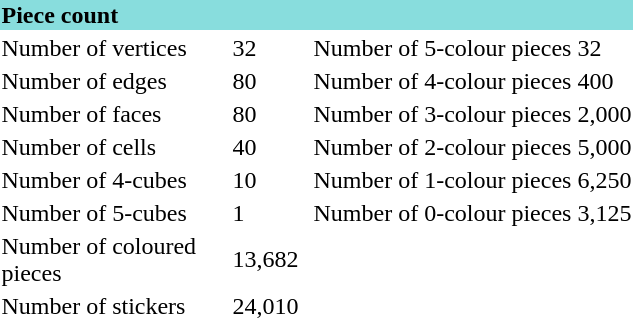<table>
<tr>
<td colspan="4" style="background:#88DDDD;font-weight:bold;">Piece count</td>
</tr>
<tr>
<td>Number of vertices</td>
<td style="width:50px;">32</td>
<td>Number of 5-colour pieces</td>
<td>32</td>
</tr>
<tr>
<td>Number of edges</td>
<td>80</td>
<td>Number of 4-colour pieces</td>
<td>400</td>
</tr>
<tr>
<td>Number of faces</td>
<td>80</td>
<td>Number of 3-colour pieces</td>
<td>2,000</td>
</tr>
<tr>
<td>Number of cells</td>
<td>40</td>
<td>Number of 2-colour pieces</td>
<td>5,000</td>
</tr>
<tr>
<td>Number of 4-cubes</td>
<td>10</td>
<td>Number of 1-colour pieces</td>
<td>6,250</td>
</tr>
<tr>
<td>Number of 5-cubes</td>
<td>1</td>
<td>Number of 0-colour pieces</td>
<td>3,125</td>
</tr>
<tr>
<td style="width:150px;">Number of coloured pieces</td>
<td>13,682</td>
</tr>
<tr>
<td>Number of stickers</td>
<td>24,010</td>
</tr>
</table>
